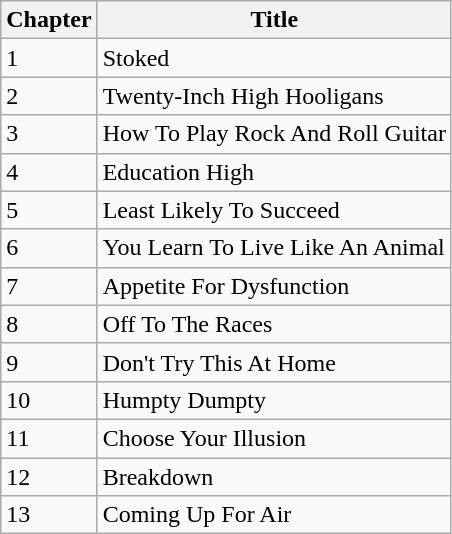<table class="wikitable">
<tr>
<th>Chapter</th>
<th>Title</th>
</tr>
<tr>
<td>1</td>
<td>Stoked</td>
</tr>
<tr>
<td>2</td>
<td>Twenty-Inch High Hooligans</td>
</tr>
<tr>
<td>3</td>
<td>How To Play Rock And Roll Guitar</td>
</tr>
<tr>
<td>4</td>
<td>Education High</td>
</tr>
<tr>
<td>5</td>
<td>Least Likely To Succeed</td>
</tr>
<tr>
<td>6</td>
<td>You Learn To Live Like An Animal</td>
</tr>
<tr>
<td>7</td>
<td>Appetite For Dysfunction</td>
</tr>
<tr>
<td>8</td>
<td>Off To The Races</td>
</tr>
<tr>
<td>9</td>
<td>Don't Try This At Home</td>
</tr>
<tr>
<td>10</td>
<td>Humpty Dumpty</td>
</tr>
<tr>
<td>11</td>
<td>Choose Your Illusion</td>
</tr>
<tr>
<td>12</td>
<td>Breakdown</td>
</tr>
<tr>
<td>13</td>
<td>Coming Up For Air</td>
</tr>
</table>
